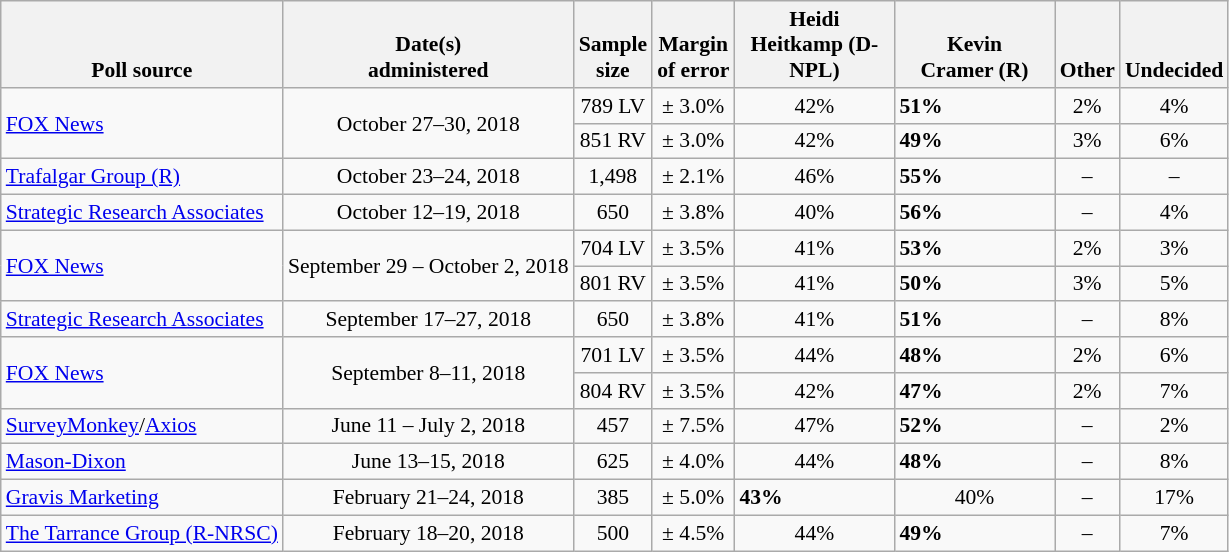<table class="wikitable" style="font-size:90%;">
<tr valign=bottom>
<th>Poll source</th>
<th>Date(s)<br>administered</th>
<th>Sample<br>size</th>
<th>Margin<br>of error</th>
<th style="width:100px;">Heidi<br>Heitkamp (D-NPL)</th>
<th style="width:100px;">Kevin<br>Cramer (R)</th>
<th>Other</th>
<th>Undecided</th>
</tr>
<tr>
<td rowspan=2><a href='#'>FOX News</a></td>
<td rowspan=2 align=center>October 27–30, 2018</td>
<td align=center>789 LV</td>
<td align=center>± 3.0%</td>
<td align=center>42%</td>
<td><strong>51%</strong></td>
<td align=center>2%</td>
<td align=center>4%</td>
</tr>
<tr>
<td align=center>851 RV</td>
<td align=center>± 3.0%</td>
<td align=center>42%</td>
<td><strong>49%</strong></td>
<td align=center>3%</td>
<td align=center>6%</td>
</tr>
<tr>
<td><a href='#'>Trafalgar Group (R)</a></td>
<td align=center>October 23–24, 2018</td>
<td align=center>1,498</td>
<td align=center>± 2.1%</td>
<td align=center>46%</td>
<td><strong>55%</strong></td>
<td align=center>–</td>
<td align=center>–</td>
</tr>
<tr>
<td><a href='#'>Strategic Research Associates</a></td>
<td align=center>October 12–19, 2018</td>
<td align=center>650</td>
<td align=center>± 3.8%</td>
<td align=center>40%</td>
<td><strong>56%</strong></td>
<td align=center>–</td>
<td align=center>4%</td>
</tr>
<tr>
<td rowspan=2><a href='#'>FOX News</a></td>
<td rowspan=2 align=center>September 29 – October 2, 2018</td>
<td align=center>704 LV</td>
<td align=center>± 3.5%</td>
<td align=center>41%</td>
<td><strong>53%</strong></td>
<td align=center>2%</td>
<td align=center>3%</td>
</tr>
<tr>
<td align=center>801 RV</td>
<td align=center>± 3.5%</td>
<td align=center>41%</td>
<td><strong>50%</strong></td>
<td align=center>3%</td>
<td align=center>5%</td>
</tr>
<tr>
<td><a href='#'>Strategic Research Associates</a></td>
<td align=center>September 17–27, 2018</td>
<td align=center>650</td>
<td align=center>± 3.8%</td>
<td align=center>41%</td>
<td><strong>51%</strong></td>
<td align=center>–</td>
<td align=center>8%</td>
</tr>
<tr>
<td rowspan=2><a href='#'>FOX News</a></td>
<td rowspan=2 align=center>September 8–11, 2018</td>
<td align=center>701 LV</td>
<td align=center>± 3.5%</td>
<td align=center>44%</td>
<td><strong>48%</strong></td>
<td align=center>2%</td>
<td align=center>6%</td>
</tr>
<tr>
<td align=center>804 RV</td>
<td align=center>± 3.5%</td>
<td align=center>42%</td>
<td><strong>47%</strong></td>
<td align=center>2%</td>
<td align=center>7%</td>
</tr>
<tr>
<td><a href='#'>SurveyMonkey</a>/<a href='#'>Axios</a></td>
<td align=center>June 11 – July 2, 2018</td>
<td align=center>457</td>
<td align=center>± 7.5%</td>
<td align=center>47%</td>
<td><strong>52%</strong></td>
<td align=center>–</td>
<td align=center>2%</td>
</tr>
<tr>
<td><a href='#'>Mason-Dixon</a></td>
<td align=center>June 13–15, 2018</td>
<td align=center>625</td>
<td align=center>± 4.0%</td>
<td align=center>44%</td>
<td><strong>48%</strong></td>
<td align=center>–</td>
<td align=center>8%</td>
</tr>
<tr>
<td><a href='#'>Gravis Marketing</a></td>
<td align=center>February 21–24, 2018</td>
<td align=center>385</td>
<td align=center>± 5.0%</td>
<td><strong>43%</strong></td>
<td align=center>40%</td>
<td align=center>–</td>
<td align=center>17%</td>
</tr>
<tr>
<td><a href='#'>The Tarrance Group (R-NRSC)</a></td>
<td align=center>February 18–20, 2018</td>
<td align=center>500</td>
<td align=center>± 4.5%</td>
<td align=center>44%</td>
<td><strong>49%</strong></td>
<td align=center>–</td>
<td align=center>7%</td>
</tr>
</table>
